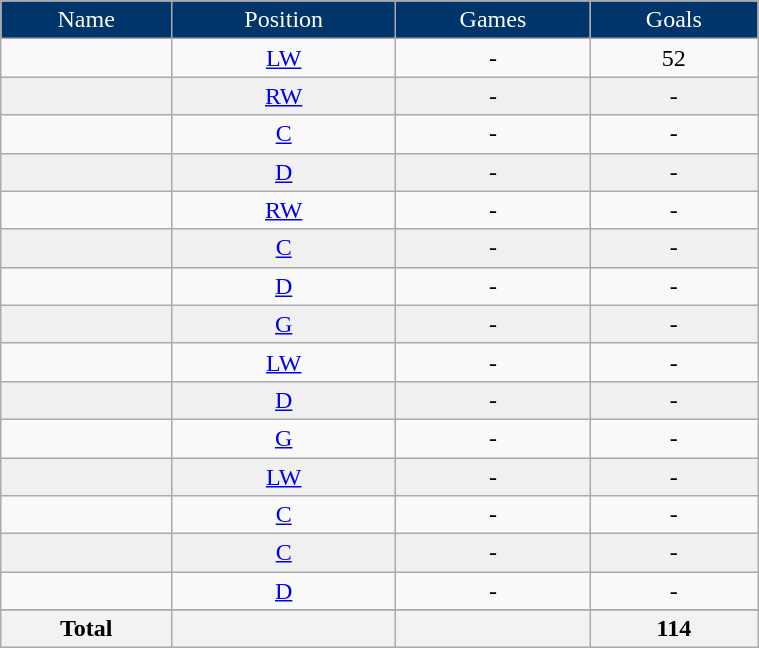<table class="wikitable sortable" width ="40%">
<tr align="center">
<td style="color:white; background:#00356B">Name</td>
<td style="color:white; background:#00356B">Position</td>
<td style="color:white; background:#00356B">Games</td>
<td style="color:white; background:#00356B">Goals</td>
</tr>
<tr align="center">
<td></td>
<td><a href='#'>LW</a></td>
<td>-</td>
<td>52</td>
</tr>
<tr align="center" bgcolor="f0f0f0">
<td></td>
<td><a href='#'>RW</a></td>
<td>-</td>
<td>-</td>
</tr>
<tr align="center">
<td></td>
<td><a href='#'>C</a></td>
<td>-</td>
<td>-</td>
</tr>
<tr align="center" bgcolor="f0f0f0">
<td></td>
<td><a href='#'>D</a></td>
<td>-</td>
<td>-</td>
</tr>
<tr align="center">
<td></td>
<td><a href='#'>RW</a></td>
<td>-</td>
<td>-</td>
</tr>
<tr align="center" bgcolor="f0f0f0">
<td></td>
<td><a href='#'>C</a></td>
<td>-</td>
<td>-</td>
</tr>
<tr align="center">
<td></td>
<td><a href='#'>D</a></td>
<td>-</td>
<td>-</td>
</tr>
<tr align="center" bgcolor="f0f0f0">
<td></td>
<td><a href='#'>G</a></td>
<td>-</td>
<td>-</td>
</tr>
<tr align="center">
<td></td>
<td><a href='#'>LW</a></td>
<td>-</td>
<td>-</td>
</tr>
<tr align="center" bgcolor="f0f0f0">
<td></td>
<td><a href='#'>D</a></td>
<td>-</td>
<td>-</td>
</tr>
<tr align="center">
<td></td>
<td><a href='#'>G</a></td>
<td>-</td>
<td>-</td>
</tr>
<tr align="center" bgcolor="f0f0f0">
<td></td>
<td><a href='#'>LW</a></td>
<td>-</td>
<td>-</td>
</tr>
<tr align="center" bgcolor="">
<td></td>
<td><a href='#'>C</a></td>
<td>-</td>
<td>-</td>
</tr>
<tr align="center" bgcolor="f0f0f0">
<td></td>
<td><a href='#'>C</a></td>
<td>-</td>
<td>-</td>
</tr>
<tr align="center" bgcolor="">
<td></td>
<td><a href='#'>D</a></td>
<td>-</td>
<td>-</td>
</tr>
<tr align="center">
</tr>
<tr>
<th>Total</th>
<th></th>
<th></th>
<th>114</th>
</tr>
</table>
